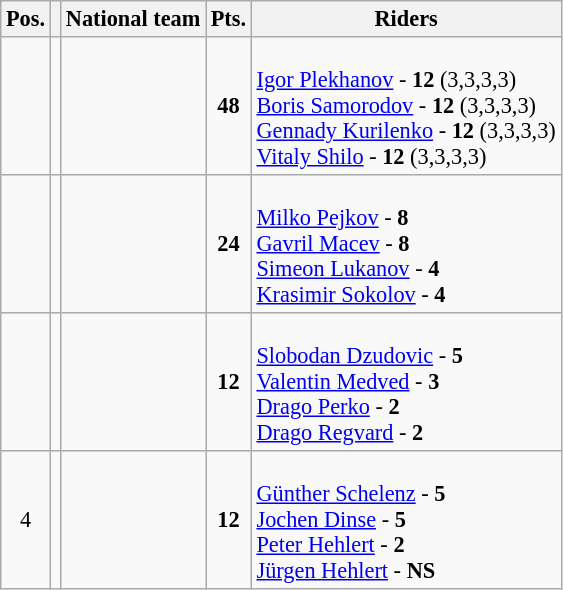<table class=wikitable style="font-size:93%;">
<tr>
<th>Pos.</th>
<th></th>
<th>National team</th>
<th>Pts.</th>
<th>Riders</th>
</tr>
<tr align=center >
<td></td>
<td></td>
<td align=left></td>
<td><strong>48</strong></td>
<td align=left><br><a href='#'>Igor Plekhanov</a> - <strong>12</strong> (3,3,3,3)<br>
<a href='#'>Boris Samorodov</a> - <strong>12</strong> (3,3,3,3) <br>
<a href='#'>Gennady Kurilenko</a> - <strong>12</strong> (3,3,3,3) <br>
<a href='#'>Vitaly Shilo</a> - <strong>12</strong> (3,3,3,3) <br></td>
</tr>
<tr align=center >
<td></td>
<td></td>
<td align=left></td>
<td><strong>24</strong></td>
<td align=left><br><a href='#'>Milko Pejkov</a> - <strong>8</strong> <br>
<a href='#'>Gavril Macev</a> - <strong>8</strong> <br>
<a href='#'>Simeon Lukanov</a> - <strong>4</strong> <br>
<a href='#'>Krasimir Sokolov</a> - <strong>4</strong> <br></td>
</tr>
<tr align=center >
<td></td>
<td></td>
<td align=left></td>
<td><strong>12</strong></td>
<td align=left><br><a href='#'>Slobodan Dzudovic</a> - <strong>5</strong> <br>
<a href='#'>Valentin Medved</a> - <strong>3</strong> <br>
<a href='#'>Drago Perko</a> - <strong>2</strong> <br>
<a href='#'>Drago Regvard</a> - <strong>2</strong> <br></td>
</tr>
<tr align=center>
<td>4</td>
<td></td>
<td align=left></td>
<td><strong>12</strong></td>
<td align=left><br><a href='#'>Günther Schelenz</a> - <strong>5</strong> <br>
<a href='#'>Jochen Dinse</a> - <strong>5</strong> <br>
<a href='#'>Peter Hehlert</a> - <strong>2</strong> <br>
<a href='#'>Jürgen Hehlert</a> - <strong>NS</strong> <br></td>
</tr>
</table>
